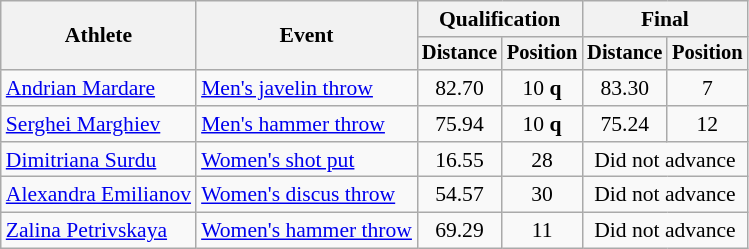<table class=wikitable style="font-size:90%">
<tr>
<th rowspan="2">Athlete</th>
<th rowspan="2">Event</th>
<th colspan="2">Qualification</th>
<th colspan="2">Final</th>
</tr>
<tr style="font-size:95%">
<th>Distance</th>
<th>Position</th>
<th>Distance</th>
<th>Position</th>
</tr>
<tr align=center>
<td align=left><a href='#'>Andrian Mardare</a></td>
<td align=left><a href='#'>Men's javelin throw</a></td>
<td>82.70</td>
<td>10 <strong>q</strong></td>
<td>83.30</td>
<td>7</td>
</tr>
<tr align=center>
<td align=left><a href='#'>Serghei Marghiev</a></td>
<td align=left><a href='#'>Men's hammer throw</a></td>
<td>75.94</td>
<td>10 <strong>q</strong></td>
<td>75.24</td>
<td>12</td>
</tr>
<tr align=center>
<td align=left><a href='#'>Dimitriana Surdu</a></td>
<td align=left><a href='#'>Women's shot put</a></td>
<td>16.55</td>
<td>28</td>
<td colspan=2>Did not advance</td>
</tr>
<tr align=center>
<td align=left><a href='#'>Alexandra Emilianov</a></td>
<td align=left><a href='#'>Women's discus throw</a></td>
<td>54.57</td>
<td>30</td>
<td colspan=2>Did not advance</td>
</tr>
<tr align=center>
<td align=left><a href='#'>Zalina Petrivskaya</a></td>
<td align=left><a href='#'>Women's hammer throw</a></td>
<td>69.29</td>
<td>11</td>
<td colspan=2>Did not advance</td>
</tr>
</table>
